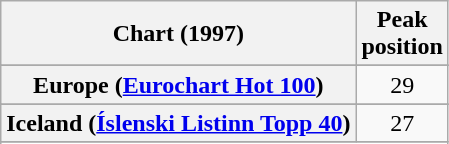<table class="wikitable sortable plainrowheaders" style="text-align:center">
<tr>
<th>Chart (1997)</th>
<th>Peak<br>position</th>
</tr>
<tr>
</tr>
<tr>
<th scope="row">Europe (<a href='#'>Eurochart Hot 100</a>)</th>
<td>29</td>
</tr>
<tr>
</tr>
<tr>
<th scope="row">Iceland (<a href='#'>Íslenski Listinn Topp 40</a>)</th>
<td>27</td>
</tr>
<tr>
</tr>
<tr>
</tr>
<tr>
</tr>
<tr>
</tr>
<tr>
</tr>
</table>
